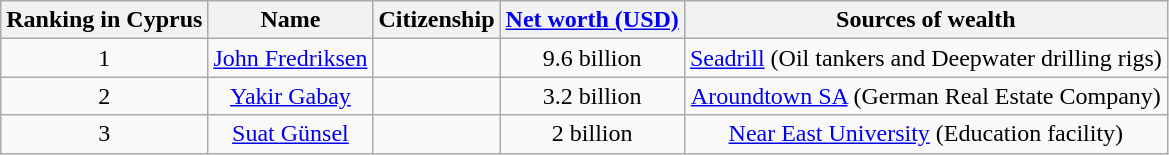<table class="wikitable sortable" style="width: auto; text-align: center;">
<tr>
<th>Ranking in Cyprus</th>
<th>Name</th>
<th>Citizenship</th>
<th><a href='#'>Net worth (USD)</a></th>
<th>Sources of wealth</th>
</tr>
<tr>
<td>1</td>
<td><a href='#'>John Fredriksen</a></td>
<td> <br> </td>
<td>9.6 billion</td>
<td><a href='#'>Seadrill</a> (Oil tankers and Deepwater drilling rigs)</td>
</tr>
<tr>
<td>2</td>
<td><a href='#'>Yakir Gabay</a></td>
<td> <br> </td>
<td>3.2 billion</td>
<td><a href='#'>Aroundtown SA</a> (German Real Estate Company)</td>
</tr>
<tr>
<td>3</td>
<td><a href='#'>Suat Günsel</a></td>
<td></td>
<td>2 billion</td>
<td><a href='#'>Near East University</a> (Education facility)</td>
</tr>
</table>
